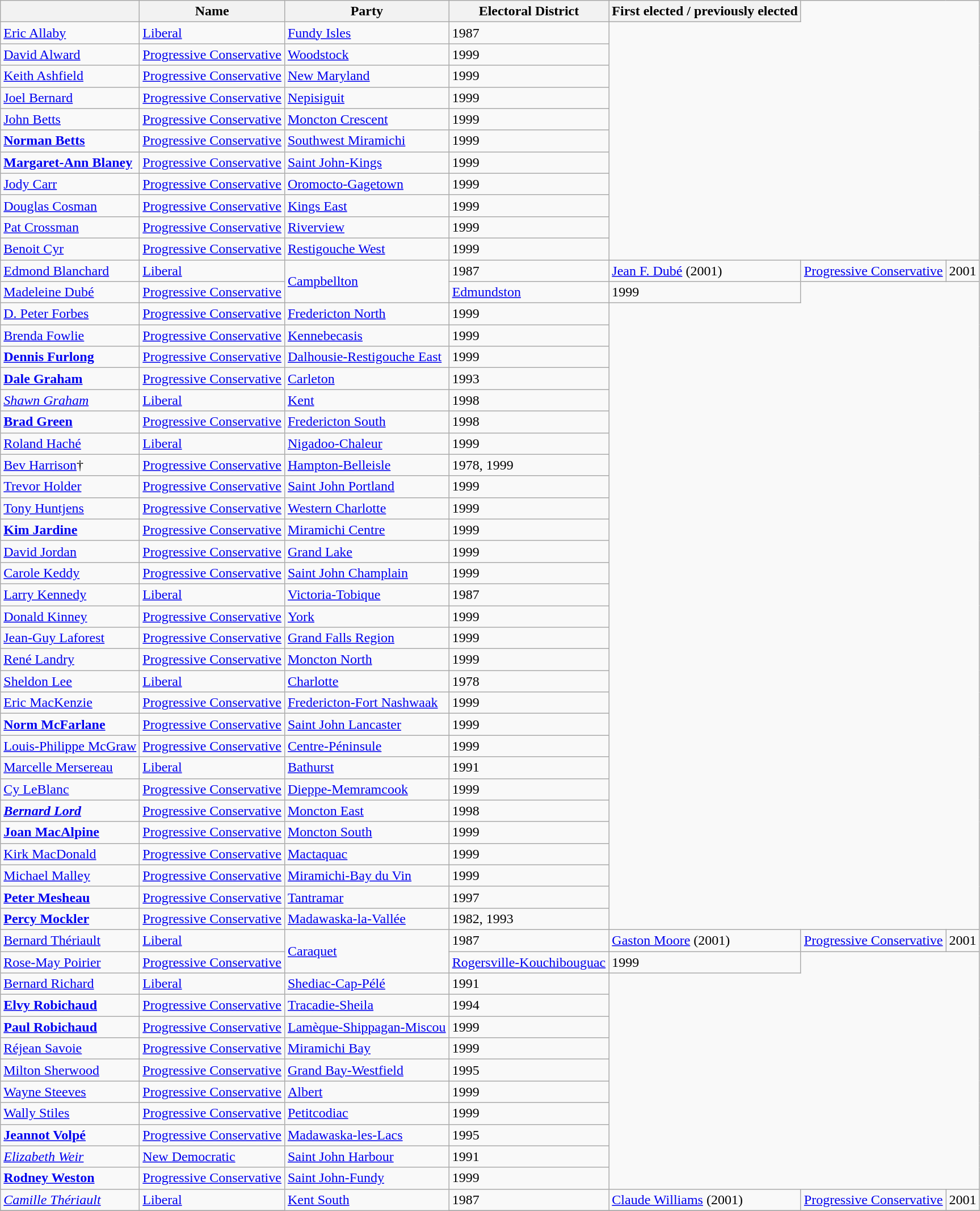<table class="wikitable sortable">
<tr>
<th></th>
<th>Name</th>
<th>Party</th>
<th>Electoral District</th>
<th>First elected / previously elected</th>
</tr>
<tr>
<td><a href='#'>Eric Allaby</a></td>
<td><a href='#'>Liberal</a></td>
<td><a href='#'>Fundy Isles</a></td>
<td>1987</td>
</tr>
<tr>
<td><a href='#'>David Alward</a></td>
<td><a href='#'>Progressive Conservative</a></td>
<td><a href='#'>Woodstock</a></td>
<td>1999</td>
</tr>
<tr>
<td><a href='#'>Keith Ashfield</a></td>
<td><a href='#'>Progressive Conservative</a></td>
<td><a href='#'>New Maryland</a></td>
<td>1999</td>
</tr>
<tr>
<td><a href='#'>Joel Bernard</a></td>
<td><a href='#'>Progressive Conservative</a></td>
<td><a href='#'>Nepisiguit</a></td>
<td>1999</td>
</tr>
<tr>
<td><a href='#'>John Betts</a></td>
<td><a href='#'>Progressive Conservative</a></td>
<td><a href='#'>Moncton Crescent</a></td>
<td>1999</td>
</tr>
<tr>
<td><strong><a href='#'>Norman Betts</a></strong></td>
<td><a href='#'>Progressive Conservative</a></td>
<td><a href='#'>Southwest Miramichi</a></td>
<td>1999</td>
</tr>
<tr>
<td><strong><a href='#'>Margaret-Ann Blaney</a></strong></td>
<td><a href='#'>Progressive Conservative</a></td>
<td><a href='#'>Saint John-Kings</a></td>
<td>1999</td>
</tr>
<tr>
<td><a href='#'>Jody Carr</a></td>
<td><a href='#'>Progressive Conservative</a></td>
<td><a href='#'>Oromocto-Gagetown</a></td>
<td>1999</td>
</tr>
<tr>
<td><a href='#'>Douglas Cosman</a></td>
<td><a href='#'>Progressive Conservative</a></td>
<td><a href='#'>Kings East</a></td>
<td>1999</td>
</tr>
<tr>
<td><a href='#'>Pat Crossman</a></td>
<td><a href='#'>Progressive Conservative</a></td>
<td><a href='#'>Riverview</a></td>
<td>1999</td>
</tr>
<tr>
<td><a href='#'>Benoit Cyr</a></td>
<td><a href='#'>Progressive Conservative</a></td>
<td><a href='#'>Restigouche West</a></td>
<td>1999</td>
</tr>
<tr>
<td><a href='#'>Edmond Blanchard</a></td>
<td><a href='#'>Liberal</a></td>
<td rowspan="2"><a href='#'>Campbellton</a></td>
<td>1987<br></td>
<td><a href='#'>Jean F. Dubé</a> (2001)</td>
<td><a href='#'>Progressive Conservative</a></td>
<td>2001</td>
</tr>
<tr>
<td><a href='#'>Madeleine Dubé</a></td>
<td><a href='#'>Progressive Conservative</a></td>
<td><a href='#'>Edmundston</a></td>
<td>1999</td>
</tr>
<tr>
<td><a href='#'>D. Peter Forbes</a></td>
<td><a href='#'>Progressive Conservative</a></td>
<td><a href='#'>Fredericton North</a></td>
<td>1999</td>
</tr>
<tr>
<td><a href='#'>Brenda Fowlie</a></td>
<td><a href='#'>Progressive Conservative</a></td>
<td><a href='#'>Kennebecasis</a></td>
<td>1999</td>
</tr>
<tr>
<td><strong><a href='#'>Dennis Furlong</a></strong></td>
<td><a href='#'>Progressive Conservative</a></td>
<td><a href='#'>Dalhousie-Restigouche East</a></td>
<td>1999</td>
</tr>
<tr>
<td><strong><a href='#'>Dale Graham</a></strong></td>
<td><a href='#'>Progressive Conservative</a></td>
<td><a href='#'>Carleton</a></td>
<td>1993</td>
</tr>
<tr>
<td><em><a href='#'>Shawn Graham</a></em></td>
<td><a href='#'>Liberal</a></td>
<td><a href='#'>Kent</a></td>
<td>1998</td>
</tr>
<tr>
<td><strong><a href='#'>Brad Green</a></strong></td>
<td><a href='#'>Progressive Conservative</a></td>
<td><a href='#'>Fredericton South</a></td>
<td>1998</td>
</tr>
<tr>
<td><a href='#'>Roland Haché</a></td>
<td><a href='#'>Liberal</a></td>
<td><a href='#'>Nigadoo-Chaleur</a></td>
<td>1999</td>
</tr>
<tr>
<td><a href='#'>Bev Harrison</a>†</td>
<td><a href='#'>Progressive Conservative</a></td>
<td><a href='#'>Hampton-Belleisle</a></td>
<td>1978, 1999</td>
</tr>
<tr>
<td><a href='#'>Trevor Holder</a></td>
<td><a href='#'>Progressive Conservative</a></td>
<td><a href='#'>Saint John Portland</a></td>
<td>1999</td>
</tr>
<tr>
<td><a href='#'>Tony Huntjens</a></td>
<td><a href='#'>Progressive Conservative</a></td>
<td><a href='#'>Western Charlotte</a></td>
<td>1999</td>
</tr>
<tr>
<td><strong><a href='#'>Kim Jardine</a></strong></td>
<td><a href='#'>Progressive Conservative</a></td>
<td><a href='#'>Miramichi Centre</a></td>
<td>1999</td>
</tr>
<tr>
<td><a href='#'>David Jordan</a></td>
<td><a href='#'>Progressive Conservative</a></td>
<td><a href='#'>Grand Lake</a></td>
<td>1999</td>
</tr>
<tr>
<td><a href='#'>Carole Keddy</a></td>
<td><a href='#'>Progressive Conservative</a></td>
<td><a href='#'>Saint John Champlain</a></td>
<td>1999</td>
</tr>
<tr>
<td><a href='#'>Larry Kennedy</a></td>
<td><a href='#'>Liberal</a></td>
<td><a href='#'>Victoria-Tobique</a></td>
<td>1987</td>
</tr>
<tr>
<td><a href='#'>Donald Kinney</a></td>
<td><a href='#'>Progressive Conservative</a></td>
<td><a href='#'>York</a></td>
<td>1999</td>
</tr>
<tr>
<td><a href='#'>Jean-Guy Laforest</a></td>
<td><a href='#'>Progressive Conservative</a></td>
<td><a href='#'>Grand Falls Region</a></td>
<td>1999</td>
</tr>
<tr>
<td><a href='#'>René Landry</a></td>
<td><a href='#'>Progressive Conservative</a></td>
<td><a href='#'>Moncton North</a></td>
<td>1999</td>
</tr>
<tr>
<td><a href='#'>Sheldon Lee</a></td>
<td><a href='#'>Liberal</a></td>
<td><a href='#'>Charlotte</a></td>
<td>1978</td>
</tr>
<tr>
<td><a href='#'>Eric MacKenzie</a></td>
<td><a href='#'>Progressive Conservative</a></td>
<td><a href='#'>Fredericton-Fort Nashwaak</a></td>
<td>1999</td>
</tr>
<tr>
<td><strong><a href='#'>Norm McFarlane</a></strong></td>
<td><a href='#'>Progressive Conservative</a></td>
<td><a href='#'>Saint John Lancaster</a></td>
<td>1999</td>
</tr>
<tr>
<td><a href='#'>Louis-Philippe McGraw</a></td>
<td><a href='#'>Progressive Conservative</a></td>
<td><a href='#'>Centre-Péninsule</a></td>
<td>1999</td>
</tr>
<tr>
<td><a href='#'>Marcelle Mersereau</a></td>
<td><a href='#'>Liberal</a></td>
<td><a href='#'>Bathurst</a></td>
<td>1991</td>
</tr>
<tr>
<td><a href='#'>Cy LeBlanc</a></td>
<td><a href='#'>Progressive Conservative</a></td>
<td><a href='#'>Dieppe-Memramcook</a></td>
<td>1999</td>
</tr>
<tr>
<td><strong><em><a href='#'>Bernard Lord</a></em></strong></td>
<td><a href='#'>Progressive Conservative</a></td>
<td><a href='#'>Moncton East</a></td>
<td>1998</td>
</tr>
<tr>
<td><strong><a href='#'>Joan MacAlpine</a></strong></td>
<td><a href='#'>Progressive Conservative</a></td>
<td><a href='#'>Moncton South</a></td>
<td>1999</td>
</tr>
<tr>
<td><a href='#'>Kirk MacDonald</a></td>
<td><a href='#'>Progressive Conservative</a></td>
<td><a href='#'>Mactaquac</a></td>
<td>1999</td>
</tr>
<tr>
<td><a href='#'>Michael Malley</a></td>
<td><a href='#'>Progressive Conservative</a></td>
<td><a href='#'>Miramichi-Bay du Vin</a></td>
<td>1999</td>
</tr>
<tr>
<td><strong><a href='#'>Peter Mesheau</a></strong></td>
<td><a href='#'>Progressive Conservative</a></td>
<td><a href='#'>Tantramar</a></td>
<td>1997</td>
</tr>
<tr>
<td><strong><a href='#'>Percy Mockler</a></strong></td>
<td><a href='#'>Progressive Conservative</a></td>
<td><a href='#'>Madawaska-la-Vallée</a></td>
<td>1982, 1993</td>
</tr>
<tr>
<td><a href='#'>Bernard Thériault</a></td>
<td><a href='#'>Liberal</a></td>
<td rowspan="2"><a href='#'>Caraquet</a></td>
<td>1987<br></td>
<td><a href='#'>Gaston Moore</a> (2001)</td>
<td><a href='#'>Progressive Conservative</a></td>
<td>2001</td>
</tr>
<tr>
<td><a href='#'>Rose-May Poirier</a></td>
<td><a href='#'>Progressive Conservative</a></td>
<td><a href='#'>Rogersville-Kouchibouguac</a></td>
<td>1999</td>
</tr>
<tr>
<td><a href='#'>Bernard Richard</a></td>
<td><a href='#'>Liberal</a></td>
<td><a href='#'>Shediac-Cap-Pélé</a></td>
<td>1991</td>
</tr>
<tr>
<td><strong><a href='#'>Elvy Robichaud</a></strong></td>
<td><a href='#'>Progressive Conservative</a></td>
<td><a href='#'>Tracadie-Sheila</a></td>
<td>1994</td>
</tr>
<tr>
<td><strong><a href='#'>Paul Robichaud</a></strong></td>
<td><a href='#'>Progressive Conservative</a></td>
<td><a href='#'>Lamèque-Shippagan-Miscou</a></td>
<td>1999</td>
</tr>
<tr>
<td><a href='#'>Réjean Savoie</a></td>
<td><a href='#'>Progressive Conservative</a></td>
<td><a href='#'>Miramichi Bay</a></td>
<td>1999</td>
</tr>
<tr>
<td><a href='#'>Milton Sherwood</a></td>
<td><a href='#'>Progressive Conservative</a></td>
<td><a href='#'>Grand Bay-Westfield</a></td>
<td>1995</td>
</tr>
<tr>
<td><a href='#'>Wayne Steeves</a></td>
<td><a href='#'>Progressive Conservative</a></td>
<td><a href='#'>Albert</a></td>
<td>1999</td>
</tr>
<tr>
<td><a href='#'>Wally Stiles</a></td>
<td><a href='#'>Progressive Conservative</a></td>
<td><a href='#'>Petitcodiac</a></td>
<td>1999</td>
</tr>
<tr>
<td><strong><a href='#'>Jeannot Volpé</a></strong></td>
<td><a href='#'>Progressive Conservative</a></td>
<td><a href='#'>Madawaska-les-Lacs</a></td>
<td>1995</td>
</tr>
<tr>
<td><em><a href='#'>Elizabeth Weir</a></em></td>
<td><a href='#'>New Democratic</a></td>
<td><a href='#'>Saint John Harbour</a></td>
<td>1991</td>
</tr>
<tr>
<td><strong><a href='#'>Rodney Weston</a></strong></td>
<td><a href='#'>Progressive Conservative</a></td>
<td><a href='#'>Saint John-Fundy</a></td>
<td>1999</td>
</tr>
<tr>
<td><em><a href='#'>Camille Thériault</a></em></td>
<td><a href='#'>Liberal</a></td>
<td rowspan="2"><a href='#'>Kent South</a></td>
<td>1987<br></td>
<td><a href='#'>Claude Williams</a> (2001)</td>
<td><a href='#'>Progressive Conservative</a></td>
<td>2001</td>
</tr>
<tr>
</tr>
</table>
